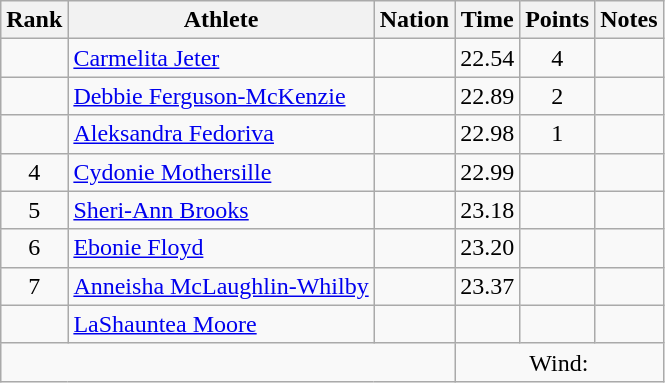<table class="wikitable sortable" style="text-align:center;">
<tr>
<th scope="col" style="width: 10px;">Rank</th>
<th scope="col">Athlete</th>
<th scope="col">Nation</th>
<th scope="col">Time</th>
<th scope="col">Points</th>
<th scope="col">Notes</th>
</tr>
<tr>
<td></td>
<td align=left><a href='#'>Carmelita Jeter</a></td>
<td align=left></td>
<td>22.54</td>
<td>4</td>
<td></td>
</tr>
<tr>
<td></td>
<td align=left><a href='#'>Debbie Ferguson-McKenzie</a></td>
<td align=left></td>
<td>22.89</td>
<td>2</td>
<td></td>
</tr>
<tr>
<td></td>
<td align=left><a href='#'>Aleksandra Fedoriva</a></td>
<td align=left></td>
<td>22.98</td>
<td>1</td>
<td></td>
</tr>
<tr>
<td>4</td>
<td align=left><a href='#'>Cydonie Mothersille</a></td>
<td align=left></td>
<td>22.99</td>
<td></td>
<td></td>
</tr>
<tr>
<td>5</td>
<td align=left><a href='#'>Sheri-Ann Brooks</a></td>
<td align=left></td>
<td>23.18</td>
<td></td>
<td></td>
</tr>
<tr>
<td>6</td>
<td align=left><a href='#'>Ebonie Floyd</a></td>
<td align=left></td>
<td>23.20</td>
<td></td>
<td></td>
</tr>
<tr>
<td>7</td>
<td align=left><a href='#'>Anneisha McLaughlin-Whilby</a></td>
<td align=left></td>
<td>23.37</td>
<td></td>
<td></td>
</tr>
<tr>
<td></td>
<td align=left><a href='#'>LaShauntea Moore</a></td>
<td align=left></td>
<td></td>
<td></td>
<td></td>
</tr>
<tr class="sortbottom">
<td colspan="3"></td>
<td colspan="3">Wind: </td>
</tr>
</table>
